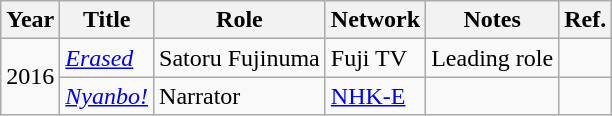<table class="wikitable">
<tr>
<th>Year</th>
<th>Title</th>
<th>Role</th>
<th>Network</th>
<th>Notes</th>
<th>Ref.</th>
</tr>
<tr>
<td rowspan="2">2016</td>
<td><em><a href='#'>Erased</a></em></td>
<td>Satoru Fujinuma</td>
<td>Fuji TV</td>
<td>Leading role</td>
<td></td>
</tr>
<tr>
<td><em><a href='#'>Nyanbo!</a></em></td>
<td>Narrator</td>
<td><a href='#'>NHK-E</a></td>
<td></td>
<td></td>
</tr>
</table>
